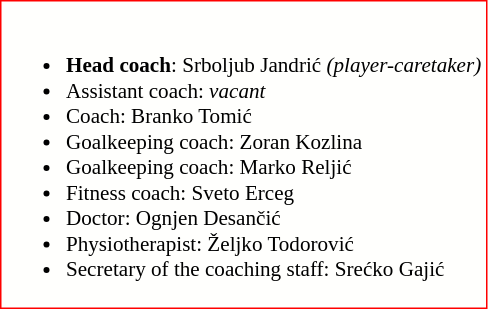<table class="toccolours" style="border: #FF0000 solid 1px; background: #FFFFFD; font-size: 88%">
<tr>
<td><br><ul><li><strong>Head coach</strong>:  Srboljub Jandrić <em>(player-caretaker)</em></li><li>Assistant coach: <em>vacant</em></li><li>Coach:  Branko Tomić</li><li>Goalkeeping coach:  Zoran Kozlina</li><li>Goalkeeping coach:  Marko Reljić</li><li>Fitness coach:  Sveto Erceg</li><li>Doctor:  Ognjen Desančić</li><li>Physiotherapist:  Željko Todorović</li><li>Secretary of the coaching staff:  Srećko Gajić</li></ul></td>
</tr>
</table>
